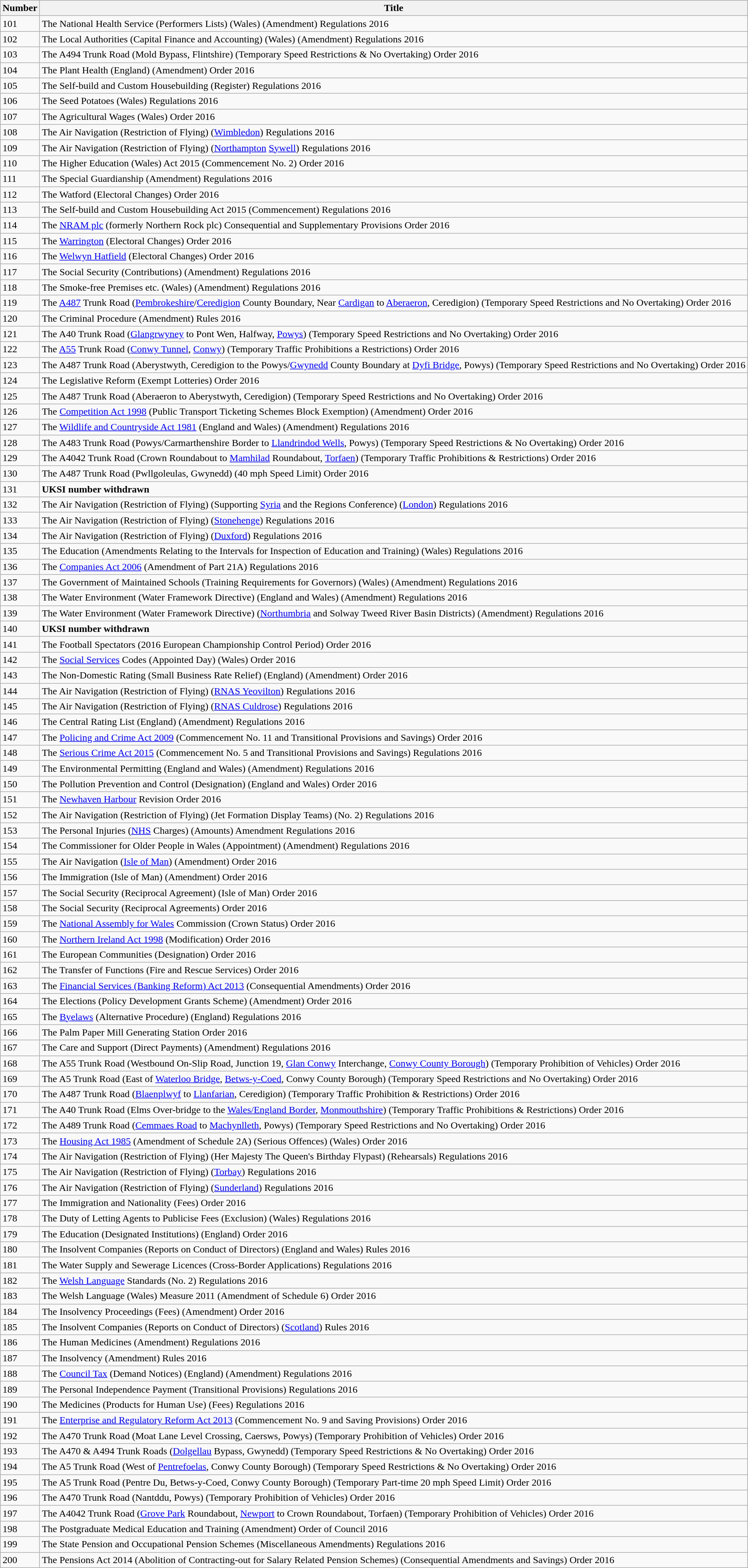<table class="wikitable collapsible">
<tr>
<th>Number</th>
<th>Title</th>
</tr>
<tr>
<td>101</td>
<td>The National Health Service (Performers Lists) (Wales) (Amendment) Regulations 2016</td>
</tr>
<tr>
<td>102</td>
<td>The Local Authorities (Capital Finance and Accounting) (Wales) (Amendment) Regulations 2016</td>
</tr>
<tr>
<td>103</td>
<td>The A494 Trunk Road (Mold Bypass, Flintshire) (Temporary Speed Restrictions & No Overtaking) Order 2016</td>
</tr>
<tr>
<td>104</td>
<td>The Plant Health (England) (Amendment) Order 2016</td>
</tr>
<tr>
<td>105</td>
<td>The Self-build and Custom Housebuilding (Register) Regulations 2016</td>
</tr>
<tr>
<td>106</td>
<td>The Seed Potatoes (Wales) Regulations 2016</td>
</tr>
<tr>
<td>107</td>
<td>The Agricultural Wages (Wales) Order 2016</td>
</tr>
<tr>
<td>108</td>
<td>The Air Navigation (Restriction of Flying) (<a href='#'>Wimbledon</a>) Regulations 2016</td>
</tr>
<tr>
<td>109</td>
<td>The Air Navigation (Restriction of Flying) (<a href='#'>Northampton</a> <a href='#'>Sywell</a>) Regulations 2016</td>
</tr>
<tr>
<td>110</td>
<td>The Higher Education (Wales) Act 2015 (Commencement No. 2) Order 2016</td>
</tr>
<tr>
<td>111</td>
<td>The Special Guardianship (Amendment) Regulations 2016</td>
</tr>
<tr>
<td>112</td>
<td>The Watford (Electoral Changes) Order 2016</td>
</tr>
<tr>
<td>113</td>
<td>The Self-build and Custom Housebuilding Act 2015 (Commencement) Regulations 2016</td>
</tr>
<tr>
<td>114</td>
<td>The <a href='#'>NRAM plc</a> (formerly Northern Rock plc) Consequential and Supplementary Provisions Order 2016</td>
</tr>
<tr>
<td>115</td>
<td>The <a href='#'>Warrington</a> (Electoral Changes) Order 2016</td>
</tr>
<tr>
<td>116</td>
<td>The <a href='#'>Welwyn Hatfield</a> (Electoral Changes) Order 2016</td>
</tr>
<tr>
<td>117</td>
<td>The Social Security (Contributions) (Amendment) Regulations 2016</td>
</tr>
<tr>
<td>118</td>
<td>The Smoke-free Premises etc. (Wales) (Amendment) Regulations 2016</td>
</tr>
<tr>
<td>119</td>
<td>The <a href='#'>A487</a> Trunk Road (<a href='#'>Pembrokeshire</a>/<a href='#'>Ceredigion</a> County Boundary, Near <a href='#'>Cardigan</a> to <a href='#'>Aberaeron</a>, Ceredigion) (Temporary Speed Restrictions and No Overtaking) Order 2016</td>
</tr>
<tr>
<td>120</td>
<td>The Criminal Procedure (Amendment) Rules 2016</td>
</tr>
<tr>
<td>121</td>
<td>The A40 Trunk Road (<a href='#'>Glangrwyney</a> to Pont Wen, Halfway, <a href='#'>Powys</a>) (Temporary Speed Restrictions and No Overtaking) Order 2016</td>
</tr>
<tr>
<td>122</td>
<td>The <a href='#'>A55</a> Trunk Road (<a href='#'>Conwy Tunnel</a>, <a href='#'>Conwy</a>) (Temporary Traffic Prohibitions a Restrictions) Order 2016</td>
</tr>
<tr>
<td>123</td>
<td>The A487 Trunk Road (Aberystwyth, Ceredigion to the Powys/<a href='#'>Gwynedd</a> County Boundary at <a href='#'>Dyfi Bridge</a>, Powys) (Temporary Speed Restrictions and No Overtaking) Order 2016</td>
</tr>
<tr>
<td>124</td>
<td>The Legislative Reform (Exempt Lotteries) Order 2016</td>
</tr>
<tr>
<td>125</td>
<td>The A487 Trunk Road (Aberaeron to Aberystwyth, Ceredigion) (Temporary Speed Restrictions and No Overtaking) Order 2016</td>
</tr>
<tr>
<td>126</td>
<td>The <a href='#'>Competition Act 1998</a> (Public Transport Ticketing Schemes Block Exemption) (Amendment) Order 2016</td>
</tr>
<tr>
<td>127</td>
<td>The <a href='#'>Wildlife and Countryside Act 1981</a> (England and Wales) (Amendment) Regulations 2016</td>
</tr>
<tr>
<td>128</td>
<td>The A483 Trunk Road (Powys/Carmarthenshire Border to <a href='#'>Llandrindod Wells</a>, Powys) (Temporary Speed Restrictions & No Overtaking) Order 2016</td>
</tr>
<tr>
<td>129</td>
<td>The A4042 Trunk Road (Crown Roundabout to <a href='#'>Mamhilad</a> Roundabout, <a href='#'>Torfaen</a>) (Temporary Traffic Prohibitions & Restrictions) Order 2016</td>
</tr>
<tr>
<td>130</td>
<td>The A487 Trunk Road (Pwllgoleulas, Gwynedd) (40 mph Speed Limit) Order 2016</td>
</tr>
<tr>
<td>131</td>
<td><strong>UKSI number withdrawn</strong></td>
</tr>
<tr>
<td>132</td>
<td>The Air Navigation (Restriction of Flying) (Supporting <a href='#'>Syria</a> and the Regions Conference) (<a href='#'>London</a>) Regulations 2016</td>
</tr>
<tr>
<td>133</td>
<td>The Air Navigation (Restriction of Flying) (<a href='#'>Stonehenge</a>) Regulations 2016</td>
</tr>
<tr>
<td>134</td>
<td>The Air Navigation (Restriction of Flying) (<a href='#'>Duxford</a>) Regulations 2016</td>
</tr>
<tr>
<td>135</td>
<td>The Education (Amendments Relating to the Intervals for Inspection of Education and Training) (Wales) Regulations 2016</td>
</tr>
<tr>
<td>136</td>
<td>The <a href='#'>Companies Act 2006</a> (Amendment of Part 21A) Regulations 2016</td>
</tr>
<tr>
<td>137</td>
<td>The Government of Maintained Schools (Training Requirements for Governors) (Wales) (Amendment) Regulations 2016</td>
</tr>
<tr>
<td>138</td>
<td>The Water Environment (Water Framework Directive) (England and Wales) (Amendment) Regulations 2016</td>
</tr>
<tr>
<td>139</td>
<td>The Water Environment (Water Framework Directive) (<a href='#'>Northumbria</a> and Solway Tweed River Basin Districts) (Amendment) Regulations 2016</td>
</tr>
<tr>
<td>140</td>
<td><strong>UKSI number withdrawn</strong></td>
</tr>
<tr>
<td>141</td>
<td>The Football Spectators (2016 European Championship Control Period) Order 2016</td>
</tr>
<tr>
<td>142</td>
<td>The <a href='#'>Social Services</a> Codes (Appointed Day) (Wales) Order 2016</td>
</tr>
<tr>
<td>143</td>
<td>The Non-Domestic Rating (Small Business Rate Relief) (England) (Amendment) Order 2016</td>
</tr>
<tr>
<td>144</td>
<td>The Air Navigation (Restriction of Flying) (<a href='#'>RNAS Yeovilton</a>) Regulations 2016</td>
</tr>
<tr>
<td>145</td>
<td>The Air Navigation (Restriction of Flying) (<a href='#'>RNAS Culdrose</a>) Regulations 2016</td>
</tr>
<tr>
<td>146</td>
<td>The Central Rating List (England) (Amendment) Regulations 2016</td>
</tr>
<tr>
<td>147</td>
<td>The <a href='#'>Policing and Crime Act 2009</a> (Commencement No. 11 and Transitional Provisions and Savings) Order 2016</td>
</tr>
<tr>
<td>148</td>
<td>The <a href='#'>Serious Crime Act 2015</a> (Commencement No. 5 and Transitional Provisions and Savings) Regulations 2016</td>
</tr>
<tr>
<td>149</td>
<td>The Environmental Permitting (England and Wales) (Amendment) Regulations 2016</td>
</tr>
<tr>
<td>150</td>
<td>The Pollution Prevention and Control (Designation) (England and Wales) Order 2016</td>
</tr>
<tr>
<td>151</td>
<td>The <a href='#'>Newhaven Harbour</a> Revision Order 2016</td>
</tr>
<tr>
<td>152</td>
<td>The Air Navigation (Restriction of Flying) (Jet Formation Display Teams) (No. 2) Regulations 2016</td>
</tr>
<tr>
<td>153</td>
<td>The Personal Injuries (<a href='#'>NHS</a> Charges) (Amounts) Amendment Regulations 2016</td>
</tr>
<tr>
<td>154</td>
<td>The Commissioner for Older People in Wales (Appointment) (Amendment) Regulations 2016</td>
</tr>
<tr>
<td>155</td>
<td>The Air Navigation (<a href='#'>Isle of Man</a>) (Amendment) Order 2016</td>
</tr>
<tr>
<td>156</td>
<td>The Immigration (Isle of Man) (Amendment) Order 2016</td>
</tr>
<tr>
<td>157</td>
<td>The Social Security (Reciprocal Agreement) (Isle of Man) Order 2016</td>
</tr>
<tr>
<td>158</td>
<td>The Social Security (Reciprocal Agreements) Order 2016</td>
</tr>
<tr>
<td>159</td>
<td>The <a href='#'>National Assembly for Wales</a> Commission (Crown Status) Order 2016</td>
</tr>
<tr>
<td>160</td>
<td>The <a href='#'>Northern Ireland Act 1998</a> (Modification) Order 2016</td>
</tr>
<tr>
<td>161</td>
<td>The European Communities (Designation) Order 2016</td>
</tr>
<tr>
<td>162</td>
<td>The Transfer of Functions (Fire and Rescue Services) Order 2016</td>
</tr>
<tr>
<td>163</td>
<td>The <a href='#'>Financial Services (Banking Reform) Act 2013</a> (Consequential Amendments) Order 2016</td>
</tr>
<tr>
<td>164</td>
<td>The Elections (Policy Development Grants Scheme) (Amendment) Order 2016</td>
</tr>
<tr>
<td>165</td>
<td>The <a href='#'>Byelaws</a> (Alternative Procedure) (England) Regulations 2016</td>
</tr>
<tr>
<td>166</td>
<td>The Palm Paper Mill Generating Station Order 2016</td>
</tr>
<tr>
<td>167</td>
<td>The Care and Support (Direct Payments) (Amendment) Regulations 2016</td>
</tr>
<tr>
<td>168</td>
<td>The A55 Trunk Road (Westbound On-Slip Road, Junction 19, <a href='#'>Glan Conwy</a> Interchange, <a href='#'>Conwy County Borough</a>) (Temporary Prohibition of Vehicles) Order 2016</td>
</tr>
<tr>
<td>169</td>
<td>The A5 Trunk Road (East of <a href='#'>Waterloo Bridge</a>, <a href='#'>Betws-y-Coed</a>, Conwy County Borough) (Temporary Speed Restrictions and No Overtaking) Order 2016</td>
</tr>
<tr>
<td>170</td>
<td>The A487 Trunk Road (<a href='#'>Blaenplwyf</a> to <a href='#'>Llanfarian</a>, Ceredigion) (Temporary Traffic Prohibition & Restrictions) Order 2016</td>
</tr>
<tr>
<td>171</td>
<td>The A40 Trunk Road (Elms Over-bridge to the <a href='#'>Wales/England Border</a>, <a href='#'>Monmouthshire</a>) (Temporary Traffic Prohibitions & Restrictions) Order 2016</td>
</tr>
<tr>
<td>172</td>
<td>The A489 Trunk Road (<a href='#'>Cemmaes Road</a> to <a href='#'>Machynlleth</a>, Powys) (Temporary Speed Restrictions and No Overtaking) Order 2016</td>
</tr>
<tr>
<td>173</td>
<td>The <a href='#'>Housing Act 1985</a> (Amendment of Schedule 2A) (Serious Offences) (Wales) Order 2016</td>
</tr>
<tr>
<td>174</td>
<td>The Air Navigation (Restriction of Flying) (Her Majesty The Queen's Birthday Flypast) (Rehearsals) Regulations 2016</td>
</tr>
<tr>
<td>175</td>
<td>The Air Navigation (Restriction of Flying) (<a href='#'>Torbay</a>) Regulations 2016</td>
</tr>
<tr>
<td>176</td>
<td>The Air Navigation (Restriction of Flying) (<a href='#'>Sunderland</a>) Regulations 2016</td>
</tr>
<tr>
<td>177</td>
<td>The Immigration and Nationality (Fees) Order 2016</td>
</tr>
<tr>
<td>178</td>
<td>The Duty of Letting Agents to Publicise Fees (Exclusion) (Wales) Regulations 2016</td>
</tr>
<tr>
<td>179</td>
<td>The Education (Designated Institutions) (England) Order 2016</td>
</tr>
<tr>
<td>180</td>
<td>The Insolvent Companies (Reports on Conduct of Directors) (England and Wales) Rules 2016</td>
</tr>
<tr>
<td>181</td>
<td>The Water Supply and Sewerage Licences (Cross-Border Applications) Regulations 2016</td>
</tr>
<tr>
<td>182</td>
<td>The <a href='#'>Welsh Language</a> Standards (No. 2) Regulations 2016</td>
</tr>
<tr>
<td>183</td>
<td>The Welsh Language (Wales) Measure 2011 (Amendment of Schedule 6) Order 2016</td>
</tr>
<tr>
<td>184</td>
<td>The Insolvency Proceedings (Fees) (Amendment) Order 2016</td>
</tr>
<tr>
<td>185</td>
<td>The Insolvent Companies (Reports on Conduct of Directors) (<a href='#'>Scotland</a>) Rules 2016</td>
</tr>
<tr>
<td>186</td>
<td>The Human Medicines (Amendment) Regulations 2016</td>
</tr>
<tr>
<td>187</td>
<td>The Insolvency (Amendment) Rules 2016</td>
</tr>
<tr>
<td>188</td>
<td>The <a href='#'>Council Tax</a> (Demand Notices) (England) (Amendment) Regulations 2016</td>
</tr>
<tr>
<td>189</td>
<td>The Personal Independence Payment (Transitional Provisions) Regulations 2016</td>
</tr>
<tr>
<td>190</td>
<td>The Medicines (Products for Human Use) (Fees) Regulations 2016</td>
</tr>
<tr>
<td>191</td>
<td>The <a href='#'>Enterprise and Regulatory Reform Act 2013</a> (Commencement No. 9 and Saving Provisions) Order 2016</td>
</tr>
<tr>
<td>192</td>
<td>The A470 Trunk Road (Moat Lane Level Crossing, Caersws, Powys) (Temporary Prohibition of Vehicles) Order 2016</td>
</tr>
<tr>
<td>193</td>
<td>The A470 & A494 Trunk Roads (<a href='#'>Dolgellau</a> Bypass, Gwynedd) (Temporary Speed Restrictions & No Overtaking) Order 2016</td>
</tr>
<tr>
<td>194</td>
<td>The A5 Trunk Road (West of <a href='#'>Pentrefoelas</a>, Conwy County Borough) (Temporary Speed Restrictions & No Overtaking) Order 2016</td>
</tr>
<tr>
<td>195</td>
<td>The A5 Trunk Road (Pentre Du, Betws-y-Coed, Conwy County Borough) (Temporary Part-time 20 mph Speed Limit) Order 2016</td>
</tr>
<tr>
<td>196</td>
<td>The A470 Trunk Road (Nantddu, Powys) (Temporary Prohibition of Vehicles) Order 2016</td>
</tr>
<tr>
<td>197</td>
<td>The A4042 Trunk Road (<a href='#'>Grove Park</a> Roundabout, <a href='#'>Newport</a> to Crown Roundabout, Torfaen) (Temporary Prohibition of Vehicles) Order 2016</td>
</tr>
<tr>
<td>198</td>
<td>The Postgraduate Medical Education and Training (Amendment) Order of Council 2016</td>
</tr>
<tr>
<td>199</td>
<td>The State Pension and Occupational Pension Schemes (Miscellaneous Amendments) Regulations 2016</td>
</tr>
<tr>
<td>200</td>
<td>The Pensions Act 2014 (Abolition of Contracting-out for Salary Related Pension Schemes) (Consequential Amendments and Savings) Order 2016</td>
</tr>
</table>
